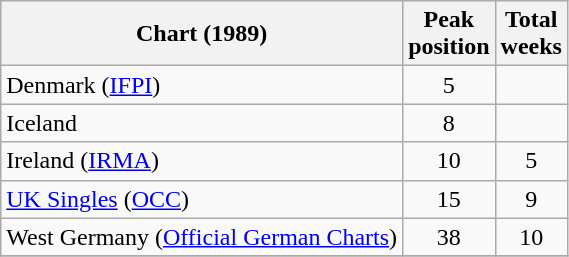<table class="wikitable sortable">
<tr>
<th>Chart (1989)</th>
<th>Peak<br>position</th>
<th>Total<br>weeks</th>
</tr>
<tr>
<td align="left">Denmark (<a href='#'>IFPI</a>)</td>
<td style="text-align:center;">5</td>
<td style="text-align:center;"></td>
</tr>
<tr>
<td>Iceland</td>
<td align="center">8</td>
</tr>
<tr>
<td align="left">Ireland (<a href='#'>IRMA</a>)</td>
<td style="text-align:center;">10</td>
<td style="text-align:center;">5</td>
</tr>
<tr>
<td align="left"><a href='#'>UK Singles</a> (<a href='#'>OCC</a>)</td>
<td style="text-align:center;">15</td>
<td style="text-align:center;">9</td>
</tr>
<tr>
<td align="left">West Germany (<a href='#'>Official German Charts</a>)</td>
<td style="text-align:center;">38</td>
<td style="text-align:center;">10</td>
</tr>
<tr>
</tr>
</table>
